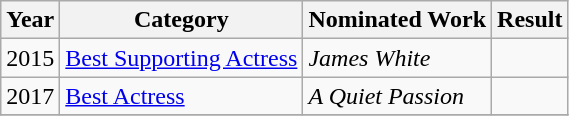<table class="wikitable">
<tr>
<th>Year</th>
<th>Category</th>
<th>Nominated Work</th>
<th>Result</th>
</tr>
<tr>
<td>2015</td>
<td><a href='#'>Best Supporting Actress</a></td>
<td><em>James White</em></td>
<td></td>
</tr>
<tr>
<td>2017</td>
<td><a href='#'>Best Actress</a></td>
<td><em>A Quiet Passion</em></td>
<td></td>
</tr>
<tr>
</tr>
</table>
